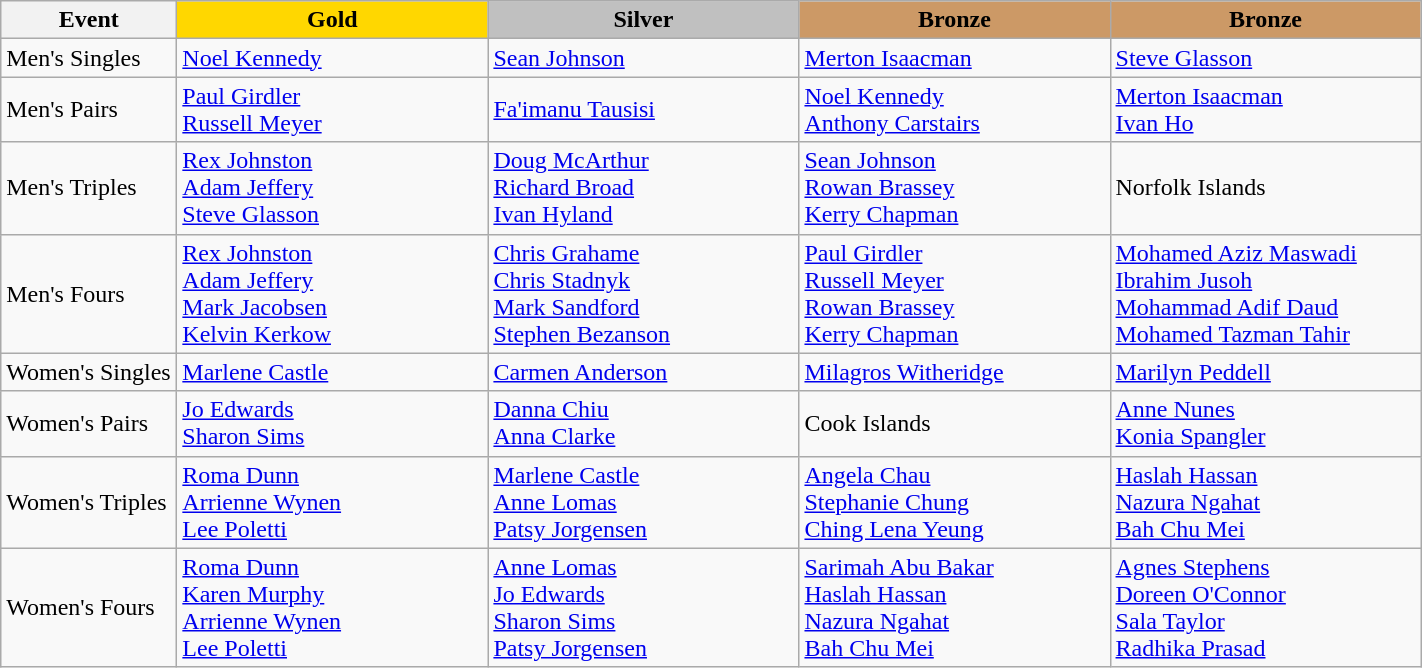<table class="wikitable" style="font-size: 100%">
<tr>
<th width=110>Event</th>
<th width=200 style="background-color: gold;">Gold</th>
<th width=200 style="background-color: silver;">Silver</th>
<th width=200 style="background-color: #cc9966;">Bronze</th>
<th width=200 style="background-color: #cc9966;">Bronze</th>
</tr>
<tr>
<td>Men's Singles</td>
<td> <a href='#'>Noel Kennedy</a></td>
<td> <a href='#'>Sean Johnson</a></td>
<td> <a href='#'>Merton Isaacman</a></td>
<td> <a href='#'>Steve Glasson</a></td>
</tr>
<tr>
<td>Men's Pairs</td>
<td> <a href='#'>Paul Girdler</a><br><a href='#'>Russell Meyer</a></td>
<td> <a href='#'>Fa'imanu Tausisi</a><br></td>
<td> <a href='#'>Noel Kennedy</a><br><a href='#'>Anthony Carstairs</a></td>
<td> <a href='#'>Merton Isaacman</a><br><a href='#'>Ivan Ho</a></td>
</tr>
<tr>
<td>Men's Triples</td>
<td> <a href='#'>Rex Johnston</a><br><a href='#'>Adam Jeffery</a><br> <a href='#'>Steve Glasson</a></td>
<td> <a href='#'>Doug McArthur</a><br><a href='#'>Richard Broad</a><br><a href='#'>Ivan Hyland</a></td>
<td> <a href='#'>Sean Johnson</a><br><a href='#'>Rowan Brassey</a><br><a href='#'>Kerry Chapman</a></td>
<td> Norfolk Islands</td>
</tr>
<tr>
<td>Men's Fours</td>
<td> <a href='#'>Rex Johnston</a><br><a href='#'>Adam Jeffery</a><br><a href='#'>Mark Jacobsen</a><br><a href='#'>Kelvin Kerkow</a></td>
<td> <a href='#'>Chris Grahame</a><br><a href='#'>Chris Stadnyk</a><br><a href='#'>Mark Sandford</a><br><a href='#'>Stephen Bezanson</a></td>
<td> <a href='#'>Paul Girdler</a><br><a href='#'>Russell Meyer</a><br><a href='#'>Rowan Brassey</a><br><a href='#'>Kerry Chapman</a></td>
<td> <a href='#'>Mohamed Aziz Maswadi</a><br><a href='#'>Ibrahim Jusoh</a><br><a href='#'>Mohammad Adif Daud</a><br><a href='#'>Mohamed Tazman Tahir</a></td>
</tr>
<tr>
<td>Women's Singles</td>
<td> <a href='#'>Marlene Castle</a></td>
<td> <a href='#'>Carmen Anderson</a></td>
<td> <a href='#'>Milagros Witheridge</a></td>
<td> <a href='#'>Marilyn Peddell</a></td>
</tr>
<tr>
<td>Women's Pairs</td>
<td> <a href='#'>Jo Edwards</a><br> <a href='#'>Sharon Sims</a></td>
<td> <a href='#'>Danna Chiu</a><br><a href='#'>Anna Clarke</a></td>
<td> Cook Islands</td>
<td> <a href='#'>Anne Nunes</a><br><a href='#'>Konia Spangler</a></td>
</tr>
<tr>
<td>Women's Triples</td>
<td> <a href='#'>Roma Dunn</a><br> <a href='#'>Arrienne Wynen</a><br><a href='#'>Lee Poletti</a></td>
<td> <a href='#'>Marlene Castle</a><br> <a href='#'>Anne Lomas</a><br><a href='#'>Patsy Jorgensen</a></td>
<td> <a href='#'>Angela Chau</a><br><a href='#'>Stephanie Chung</a><br><a href='#'>Ching Lena Yeung</a></td>
<td> <a href='#'>Haslah Hassan</a><br><a href='#'>Nazura Ngahat</a><br><a href='#'>Bah Chu Mei</a></td>
</tr>
<tr>
<td>Women's Fours</td>
<td> <a href='#'>Roma Dunn</a><br> <a href='#'>Karen Murphy</a><br> <a href='#'>Arrienne Wynen</a><br> <a href='#'>Lee Poletti</a></td>
<td> <a href='#'>Anne Lomas</a><br><a href='#'>Jo Edwards</a><br><a href='#'>Sharon Sims</a><br><a href='#'>Patsy Jorgensen</a></td>
<td> <a href='#'>Sarimah Abu Bakar</a><br><a href='#'>Haslah Hassan</a><br><a href='#'>Nazura Ngahat</a><br><a href='#'>Bah Chu Mei</a></td>
<td> <a href='#'>Agnes Stephens</a><br><a href='#'>Doreen O'Connor</a><br><a href='#'>Sala Taylor</a><br><a href='#'>Radhika Prasad</a></td>
</tr>
</table>
